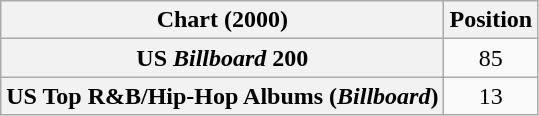<table class="wikitable plainrowheaders sortable" style="text-align:center;">
<tr>
<th scope="col">Chart (2000)</th>
<th scope="col">Position</th>
</tr>
<tr>
<th scope="row">US <em>Billboard</em> 200</th>
<td>85</td>
</tr>
<tr>
<th scope="row">US Top R&B/Hip-Hop Albums (<em>Billboard</em>)</th>
<td>13</td>
</tr>
</table>
